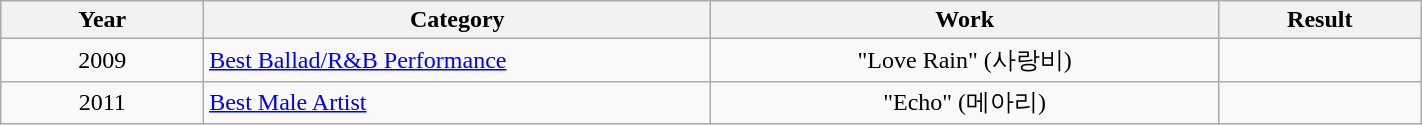<table | width="75%" class="wikitable sortable">
<tr>
<th width="10%">Year</th>
<th width="25%">Category</th>
<th width="25%">Work</th>
<th width="10%">Result</th>
</tr>
<tr>
<td align="center">2009</td>
<td><a href='#'>Best Ballad/R&B Performance</a></td>
<td align="center">"Love Rain" (사랑비)</td>
<td></td>
</tr>
<tr>
<td align="center">2011</td>
<td><a href='#'>Best Male Artist</a></td>
<td align="center">"Echo" (메아리)</td>
<td></td>
</tr>
</table>
